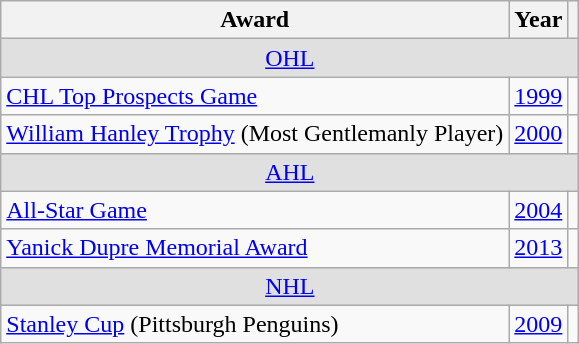<table class="wikitable">
<tr>
<th>Award</th>
<th>Year</th>
<th></th>
</tr>
<tr ALIGN="center" bgcolor="#e0e0e0">
<td colspan="3"><a href='#'>OHL</a></td>
</tr>
<tr>
<td><a href='#'>CHL Top Prospects Game</a></td>
<td><a href='#'>1999</a></td>
<td></td>
</tr>
<tr>
<td><a href='#'>William Hanley Trophy</a> (Most Gentlemanly Player)</td>
<td><a href='#'>2000</a></td>
<td></td>
</tr>
<tr ALIGN="center" bgcolor="#e0e0e0">
<td colspan="3"><a href='#'>AHL</a></td>
</tr>
<tr>
<td><a href='#'>All-Star Game</a></td>
<td><a href='#'>2004</a></td>
<td></td>
</tr>
<tr>
<td><a href='#'>Yanick Dupre Memorial Award</a></td>
<td><a href='#'>2013</a></td>
<td></td>
</tr>
<tr ALIGN="center" bgcolor="#e0e0e0">
<td colspan="3"><a href='#'>NHL</a></td>
</tr>
<tr>
<td><a href='#'>Stanley Cup</a> (Pittsburgh Penguins)</td>
<td><a href='#'>2009</a></td>
<td></td>
</tr>
</table>
